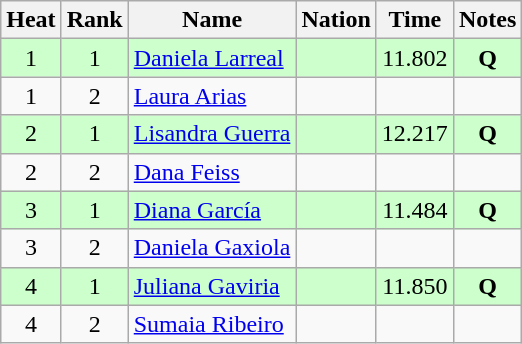<table class="wikitable sortable" style="text-align:center">
<tr>
<th>Heat</th>
<th>Rank</th>
<th>Name</th>
<th>Nation</th>
<th>Time</th>
<th>Notes</th>
</tr>
<tr bgcolor=ccffcc>
<td>1</td>
<td>1</td>
<td align=left><a href='#'>Daniela Larreal</a></td>
<td align=left></td>
<td>11.802</td>
<td><strong>Q</strong></td>
</tr>
<tr>
<td>1</td>
<td>2</td>
<td align=left><a href='#'>Laura Arias</a></td>
<td align=left></td>
<td></td>
<td></td>
</tr>
<tr bgcolor=ccffcc>
<td>2</td>
<td>1</td>
<td align=left><a href='#'>Lisandra Guerra</a></td>
<td align=left></td>
<td>12.217</td>
<td><strong>Q</strong></td>
</tr>
<tr>
<td>2</td>
<td>2</td>
<td align=left><a href='#'>Dana Feiss</a></td>
<td align=left></td>
<td></td>
<td></td>
</tr>
<tr bgcolor=ccffcc>
<td>3</td>
<td>1</td>
<td align=left><a href='#'>Diana García</a></td>
<td align=left></td>
<td>11.484</td>
<td><strong>Q</strong></td>
</tr>
<tr>
<td>3</td>
<td>2</td>
<td align=left><a href='#'>Daniela Gaxiola</a></td>
<td align=left></td>
<td></td>
<td></td>
</tr>
<tr bgcolor=ccffcc>
<td>4</td>
<td>1</td>
<td align=left><a href='#'>Juliana Gaviria</a></td>
<td align=left></td>
<td>11.850</td>
<td><strong>Q</strong></td>
</tr>
<tr>
<td>4</td>
<td>2</td>
<td align=left><a href='#'>Sumaia Ribeiro</a></td>
<td align=left></td>
<td></td>
<td></td>
</tr>
</table>
